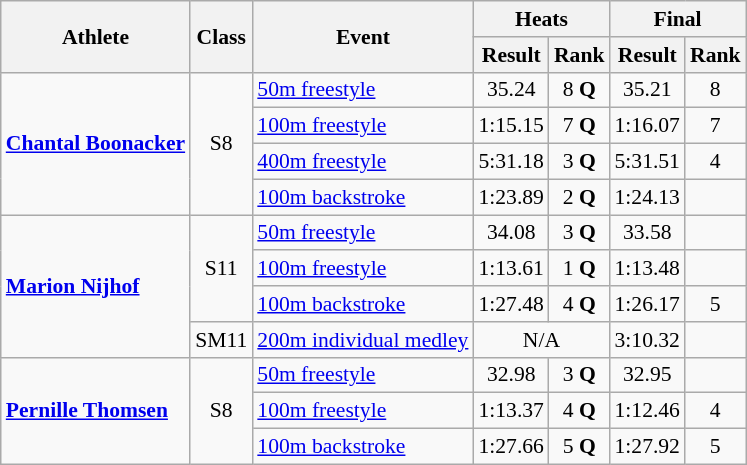<table class=wikitable style="font-size:90%">
<tr>
<th rowspan="2">Athlete</th>
<th rowspan="2">Class</th>
<th rowspan="2">Event</th>
<th colspan="2">Heats</th>
<th colspan="2">Final</th>
</tr>
<tr>
<th>Result</th>
<th>Rank</th>
<th>Result</th>
<th>Rank</th>
</tr>
<tr>
<td rowspan="4"><strong><a href='#'>Chantal Boonacker</a></strong></td>
<td rowspan="4" style="text-align:center;">S8</td>
<td><a href='#'>50m freestyle</a></td>
<td style="text-align:center;">35.24</td>
<td style="text-align:center;">8 <strong>Q</strong></td>
<td style="text-align:center;">35.21</td>
<td style="text-align:center;">8</td>
</tr>
<tr>
<td><a href='#'>100m freestyle</a></td>
<td style="text-align:center;">1:15.15</td>
<td style="text-align:center;">7 <strong>Q</strong></td>
<td style="text-align:center;">1:16.07</td>
<td style="text-align:center;">7</td>
</tr>
<tr>
<td><a href='#'>400m freestyle</a></td>
<td style="text-align:center;">5:31.18</td>
<td style="text-align:center;">3 <strong>Q</strong></td>
<td style="text-align:center;">5:31.51</td>
<td style="text-align:center;">4</td>
</tr>
<tr>
<td><a href='#'>100m backstroke</a></td>
<td style="text-align:center;">1:23.89</td>
<td style="text-align:center;">2 <strong>Q</strong></td>
<td style="text-align:center;">1:24.13</td>
<td style="text-align:center;"></td>
</tr>
<tr>
<td rowspan="4"><strong><a href='#'>Marion Nijhof</a></strong></td>
<td rowspan="3" style="text-align:center;">S11</td>
<td><a href='#'>50m freestyle</a></td>
<td style="text-align:center;">34.08</td>
<td style="text-align:center;">3 <strong>Q</strong></td>
<td style="text-align:center;">33.58</td>
<td style="text-align:center;"></td>
</tr>
<tr>
<td><a href='#'>100m freestyle</a></td>
<td style="text-align:center;">1:13.61</td>
<td style="text-align:center;">1 <strong>Q</strong></td>
<td style="text-align:center;">1:13.48</td>
<td style="text-align:center;"></td>
</tr>
<tr>
<td><a href='#'>100m backstroke</a></td>
<td style="text-align:center;">1:27.48</td>
<td style="text-align:center;">4 <strong>Q</strong></td>
<td style="text-align:center;">1:26.17</td>
<td style="text-align:center;">5</td>
</tr>
<tr>
<td style="text-align:center;">SM11</td>
<td><a href='#'>200m individual medley</a></td>
<td style="text-align:center;" colspan="2">N/A</td>
<td style="text-align:center;">3:10.32</td>
<td style="text-align:center;"></td>
</tr>
<tr>
<td rowspan="3"><strong><a href='#'>Pernille Thomsen</a></strong></td>
<td rowspan="3" style="text-align:center;">S8</td>
<td><a href='#'>50m freestyle</a></td>
<td style="text-align:center;">32.98</td>
<td style="text-align:center;">3 <strong>Q</strong></td>
<td style="text-align:center;">32.95</td>
<td style="text-align:center;"></td>
</tr>
<tr>
<td><a href='#'>100m freestyle</a></td>
<td style="text-align:center;">1:13.37</td>
<td style="text-align:center;">4 <strong>Q</strong></td>
<td style="text-align:center;">1:12.46</td>
<td style="text-align:center;">4</td>
</tr>
<tr>
<td><a href='#'>100m backstroke</a></td>
<td style="text-align:center;">1:27.66</td>
<td style="text-align:center;">5 <strong>Q</strong></td>
<td style="text-align:center;">1:27.92</td>
<td style="text-align:center;">5</td>
</tr>
</table>
